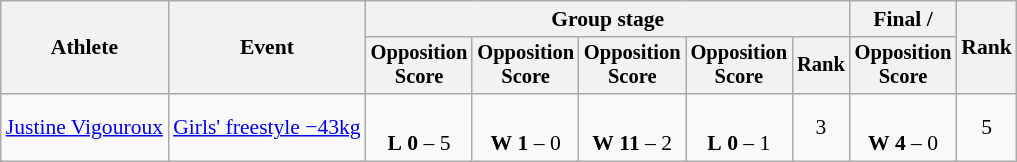<table class="wikitable" style="font-size:90%">
<tr>
<th rowspan=2>Athlete</th>
<th rowspan=2>Event</th>
<th colspan=5>Group stage</th>
<th>Final / </th>
<th rowspan=2>Rank</th>
</tr>
<tr style="font-size:95%">
<th>Opposition<br>Score</th>
<th>Opposition<br>Score</th>
<th>Opposition<br>Score</th>
<th>Opposition<br>Score</th>
<th>Rank</th>
<th>Opposition<br>Score</th>
</tr>
<tr align=center>
<td align=left><a href='#'>Justine Vigouroux</a></td>
<td align=left><a href='#'>Girls' freestyle −43kg</a></td>
<td><br><strong>L</strong> <strong>0</strong> – 5 <sup></sup></td>
<td><br><strong>W</strong> <strong>1</strong> – 0 <sup></sup></td>
<td><br><strong>W</strong> <strong>11</strong> – 2 <sup></sup></td>
<td><br><strong>L</strong> <strong>0</strong> – 1 <sup></sup></td>
<td>3 </td>
<td><br><strong>W</strong> <strong>4</strong> – 0 <sup></sup></td>
<td>5</td>
</tr>
</table>
